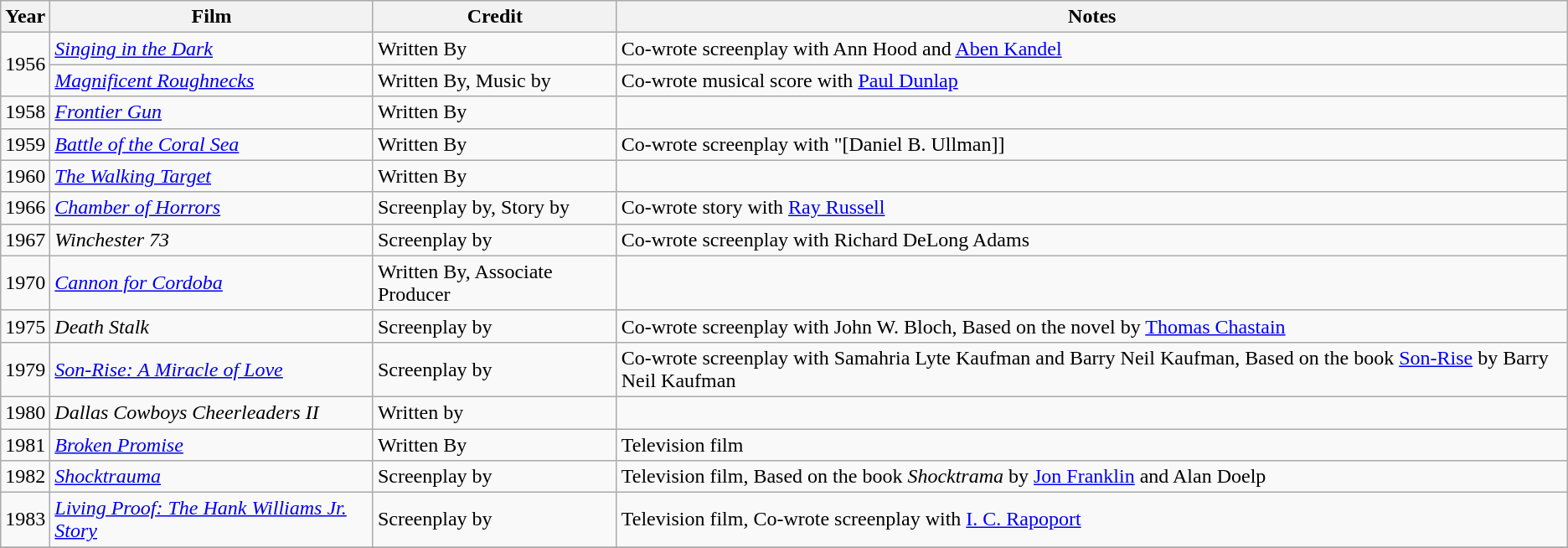<table class="wikitable">
<tr>
<th>Year</th>
<th>Film</th>
<th>Credit</th>
<th>Notes</th>
</tr>
<tr>
<td rowspan="2">1956</td>
<td><em><a href='#'>Singing in the Dark</a></em></td>
<td>Written By</td>
<td>Co-wrote screenplay with Ann Hood and <a href='#'>Aben Kandel</a></td>
</tr>
<tr>
<td><em><a href='#'>Magnificent Roughnecks</a></em></td>
<td>Written By, Music by</td>
<td>Co-wrote musical score with <a href='#'>Paul Dunlap</a></td>
</tr>
<tr>
<td>1958</td>
<td><em><a href='#'>Frontier Gun</a></em></td>
<td>Written By</td>
<td></td>
</tr>
<tr>
<td>1959</td>
<td><em><a href='#'>Battle of the Coral Sea</a></em></td>
<td>Written By</td>
<td>Co-wrote screenplay with "[Daniel B. Ullman]]</td>
</tr>
<tr>
<td>1960</td>
<td><em><a href='#'>The Walking Target</a></em></td>
<td>Written By</td>
<td></td>
</tr>
<tr>
<td>1966</td>
<td><em><a href='#'>Chamber of Horrors</a></em></td>
<td>Screenplay by, Story by</td>
<td>Co-wrote story with <a href='#'>Ray Russell</a></td>
</tr>
<tr>
<td>1967</td>
<td><em>Winchester 73</em></td>
<td>Screenplay by</td>
<td>Co-wrote screenplay with Richard DeLong Adams</td>
</tr>
<tr>
<td>1970</td>
<td><em><a href='#'>Cannon for Cordoba</a></em></td>
<td>Written By, Associate Producer</td>
<td></td>
</tr>
<tr>
<td>1975</td>
<td><em>Death Stalk</em></td>
<td>Screenplay by</td>
<td>Co-wrote screenplay with John W. Bloch, Based on the novel by <a href='#'>Thomas Chastain</a></td>
</tr>
<tr>
<td>1979</td>
<td><em><a href='#'>Son-Rise: A Miracle of Love</a></em></td>
<td>Screenplay by</td>
<td>Co-wrote screenplay with Samahria Lyte Kaufman and Barry Neil Kaufman, Based on the book <a href='#'>Son-Rise</a> by Barry Neil Kaufman</td>
</tr>
<tr>
<td>1980</td>
<td><em>Dallas Cowboys Cheerleaders II</em></td>
<td>Written by</td>
<td></td>
</tr>
<tr>
<td>1981</td>
<td><em><a href='#'>Broken Promise</a></em></td>
<td>Written By</td>
<td>Television film</td>
</tr>
<tr>
<td>1982</td>
<td><em><a href='#'>Shocktrauma</a></em></td>
<td>Screenplay by</td>
<td>Television film, Based on the book <em>Shocktrama</em> by <a href='#'>Jon Franklin</a> and Alan Doelp</td>
</tr>
<tr>
<td>1983</td>
<td><em><a href='#'>Living Proof: The Hank Williams Jr. Story</a></em></td>
<td>Screenplay by</td>
<td>Television film, Co-wrote screenplay with <a href='#'>I. C. Rapoport</a></td>
</tr>
<tr>
</tr>
</table>
